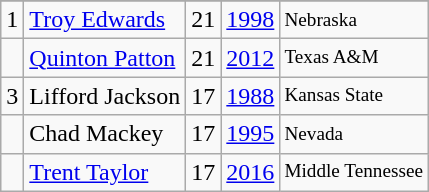<table class="wikitable">
<tr>
</tr>
<tr>
<td>1</td>
<td><a href='#'>Troy Edwards</a></td>
<td>21</td>
<td><a href='#'>1998</a></td>
<td style="font-size:80%;">Nebraska</td>
</tr>
<tr>
<td></td>
<td><a href='#'>Quinton Patton</a></td>
<td>21</td>
<td><a href='#'>2012</a></td>
<td style="font-size:80%;">Texas A&M</td>
</tr>
<tr>
<td>3</td>
<td>Lifford Jackson</td>
<td>17</td>
<td><a href='#'>1988</a></td>
<td style="font-size:80%;">Kansas State</td>
</tr>
<tr>
<td></td>
<td>Chad Mackey</td>
<td>17</td>
<td><a href='#'>1995</a></td>
<td style="font-size:80%;">Nevada</td>
</tr>
<tr>
<td></td>
<td><a href='#'>Trent Taylor</a></td>
<td>17</td>
<td><a href='#'>2016</a></td>
<td style="font-size:80%;">Middle Tennessee</td>
</tr>
</table>
